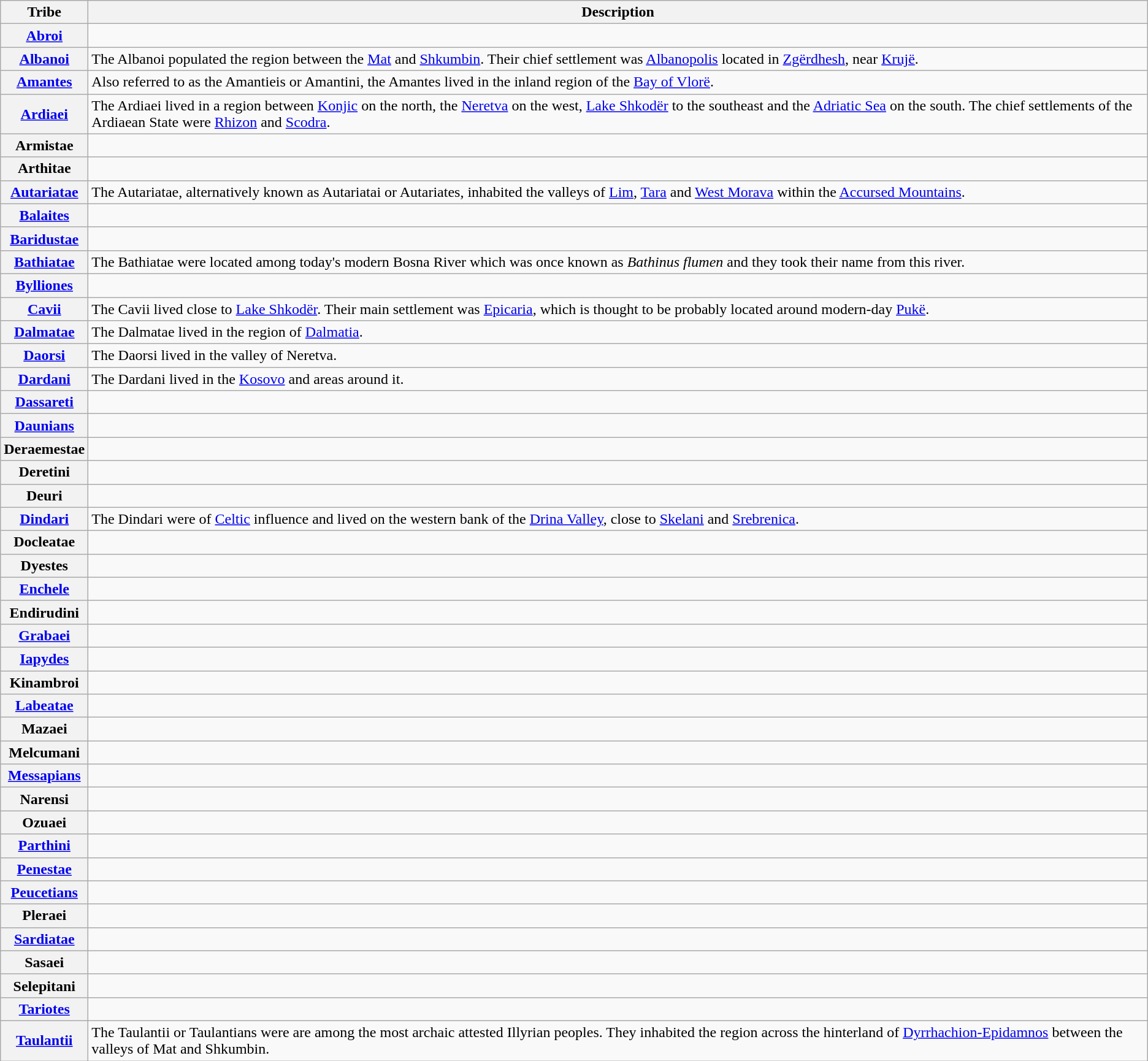<table class="wikitable sortable">
<tr>
<th scope="col">Tribe</th>
<th scope="col">Description</th>
</tr>
<tr>
<th scope="row"><strong><a href='#'>Abroi</a></strong></th>
<td></td>
</tr>
<tr>
<th scope="row"><strong><a href='#'>Albanoi</a></strong></th>
<td>The Albanoi populated the region between the <a href='#'>Mat</a> and <a href='#'>Shkumbin</a>. Their chief settlement was <a href='#'>Albanopolis</a> located in <a href='#'>Zgërdhesh</a>, near <a href='#'>Krujë</a>.</td>
</tr>
<tr>
<th scope="row"><strong><a href='#'>Amantes</a></strong></th>
<td>Also referred to as the Amantieis or Amantini, the Amantes lived in the inland region of the <a href='#'>Bay of Vlorë</a>.</td>
</tr>
<tr>
<th scope="row"><strong><a href='#'>Ardiaei</a></strong></th>
<td>The Ardiaei lived in a region between <a href='#'>Konjic</a> on the north, the <a href='#'>Neretva</a> on the west, <a href='#'>Lake Shkodër</a> to the southeast and the <a href='#'>Adriatic Sea</a> on the south. The chief settlements of the Ardiaean State were <a href='#'>Rhizon</a> and <a href='#'>Scodra</a>.</td>
</tr>
<tr>
<th scope="row"><strong>Armistae</strong></th>
<td></td>
</tr>
<tr>
<th scope="row"><strong>Arthitae</strong></th>
<td></td>
</tr>
<tr>
<th scope="row"><strong><a href='#'>Autariatae</a></strong></th>
<td>The Autariatae, alternatively known as Autariatai or Autariates, inhabited the valleys of <a href='#'>Lim</a>, <a href='#'>Tara</a> and <a href='#'>West Morava</a> within the <a href='#'>Accursed Mountains</a>.</td>
</tr>
<tr>
<th scope="row"><strong><a href='#'>Balaites</a></strong></th>
<td></td>
</tr>
<tr>
<th scope="row"><strong><a href='#'>Baridustae</a></strong></th>
<td></td>
</tr>
<tr>
<th scope="row"><strong><a href='#'>Bathiatae</a></strong></th>
<td>The Bathiatae were located among today's modern Bosna River which was once known as <em>Bathinus flumen</em> and they took their name from this river.</td>
</tr>
<tr>
<th scope="row"><strong><a href='#'>Bylliones</a></strong></th>
<td></td>
</tr>
<tr>
<th scope="row"><strong><a href='#'>Cavii</a></strong></th>
<td>The Cavii lived close to <a href='#'>Lake Shkodër</a>. Their main settlement was <a href='#'>Epicaria</a>, which is thought to be probably located around modern-day <a href='#'>Pukë</a>.</td>
</tr>
<tr>
<th scope="row"><strong><a href='#'>Dalmatae</a></strong></th>
<td>The Dalmatae lived in the region of <a href='#'>Dalmatia</a>.</td>
</tr>
<tr>
<th scope="row"><strong><a href='#'>Daorsi</a></strong></th>
<td>The Daorsi lived in the valley of Neretva.</td>
</tr>
<tr>
<th scope="row"><strong><a href='#'>Dardani</a></strong></th>
<td>The Dardani lived in the <a href='#'>Kosovo</a> and areas around it.</td>
</tr>
<tr>
<th scope="row"><strong><a href='#'>Dassareti</a></strong></th>
<td></td>
</tr>
<tr>
<th scope="row"><strong><a href='#'>Daunians</a></strong></th>
<td></td>
</tr>
<tr>
<th scope="row"><strong>Deraemestae</strong></th>
<td></td>
</tr>
<tr>
<th scope="row"><strong>Deretini</strong></th>
<td></td>
</tr>
<tr>
<th scope="row"><strong>Deuri</strong></th>
<td></td>
</tr>
<tr>
<th scope="row"><strong><a href='#'>Dindari</a></strong></th>
<td>The Dindari were of <a href='#'>Celtic</a> influence and lived on the western bank of the <a href='#'>Drina Valley</a>, close to <a href='#'>Skelani</a> and <a href='#'>Srebrenica</a>.</td>
</tr>
<tr>
<th scope="row"><strong>Docleatae</strong></th>
<td></td>
</tr>
<tr>
<th scope="row"><strong>Dyestes</strong></th>
<td></td>
</tr>
<tr>
<th scope="row"><strong><a href='#'>Enchele</a></strong></th>
<td></td>
</tr>
<tr>
<th scope="row"><strong>Endirudini</strong></th>
<td></td>
</tr>
<tr>
<th scope="row"><strong><a href='#'>Grabaei</a></strong></th>
<td></td>
</tr>
<tr>
<th scope="row"><strong><a href='#'>Iapydes</a></strong></th>
<td></td>
</tr>
<tr>
<th scope="row"><strong>Kinambroi</strong></th>
<td></td>
</tr>
<tr>
<th scope="row"><strong><a href='#'>Labeatae</a></strong></th>
<td></td>
</tr>
<tr>
<th scope="row"><strong>Mazaei</strong></th>
<td></td>
</tr>
<tr>
<th scope="row"><strong>Melcumani</strong></th>
<td></td>
</tr>
<tr>
<th scope="row"><strong><a href='#'>Messapians</a></strong></th>
<td></td>
</tr>
<tr>
<th scope="row"><strong>Narensi</strong></th>
<td></td>
</tr>
<tr>
<th scope="row"><strong>Ozuaei</strong></th>
<td></td>
</tr>
<tr>
<th scope="row"><strong><a href='#'>Parthini</a></strong></th>
<td></td>
</tr>
<tr>
<th scope="row"><strong><a href='#'>Penestae</a></strong></th>
<td></td>
</tr>
<tr>
<th scope="row"><strong><a href='#'>Peucetians</a></strong></th>
<td></td>
</tr>
<tr>
<th scope="row"><strong>Pleraei</strong></th>
<td></td>
</tr>
<tr>
<th scope="row"><strong><a href='#'>Sardiatae</a></strong></th>
<td></td>
</tr>
<tr>
<th scope="row"><strong>Sasaei</strong></th>
<td></td>
</tr>
<tr>
<th scope="row"><strong>Selepitani</strong></th>
<td></td>
</tr>
<tr>
<th scope="row"><strong><a href='#'>Tariotes</a></strong></th>
<td></td>
</tr>
<tr>
<th scope="row"><strong><a href='#'>Taulantii</a></strong></th>
<td>The Taulantii or Taulantians were are among the most archaic attested Illyrian peoples. They inhabited the region across the hinterland of <a href='#'>Dyrrhachion-Epidamnos</a> between the valleys of Mat and Shkumbin.</td>
</tr>
</table>
